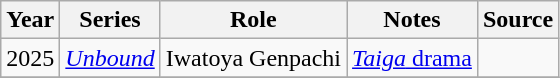<table class="wikitable sortable plainrowheaders">
<tr>
<th>Year</th>
<th>Series</th>
<th>Role</th>
<th class="unsortable">Notes</th>
<th class="unsortable">Source</th>
</tr>
<tr>
<td>2025</td>
<td><em><a href='#'>Unbound</a></em></td>
<td>Iwatoya Genpachi</td>
<td><a href='#'><em>Taiga</em> drama</a></td>
<td></td>
</tr>
<tr>
</tr>
</table>
